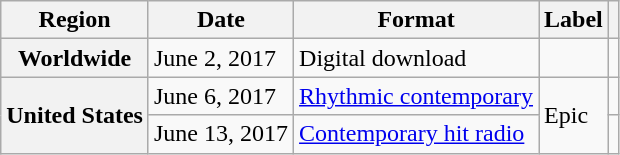<table class="wikitable sortable plainrowheaders">
<tr>
<th scope="col">Region</th>
<th scope="col">Date</th>
<th scope="col">Format</th>
<th scope="col">Label</th>
<th scope="col"></th>
</tr>
<tr>
<th scope="row">Worldwide</th>
<td>June 2, 2017</td>
<td>Digital download</td>
<td></td>
<td></td>
</tr>
<tr>
<th scope="row" rowspan="2">United States</th>
<td>June 6, 2017</td>
<td><a href='#'>Rhythmic contemporary</a></td>
<td rowspan="2">Epic</td>
<td></td>
</tr>
<tr>
<td>June 13, 2017</td>
<td><a href='#'>Contemporary hit radio</a></td>
<td></td>
</tr>
</table>
